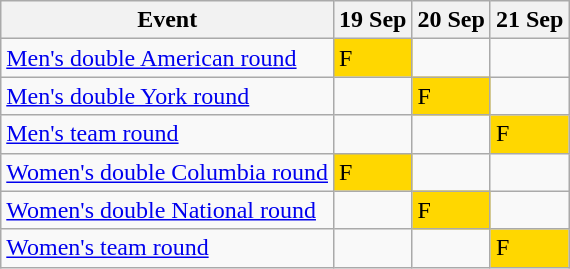<table class="wikitable olympic-schedule">
<tr>
<th>Event</th>
<th>19 Sep</th>
<th>20 Sep</th>
<th>21 Sep</th>
</tr>
<tr>
<td class="event"><a href='#'>Men's double American round</a></td>
<td bgcolor="gold" class="finals">F</td>
<td></td>
<td></td>
</tr>
<tr>
<td class="event"><a href='#'>Men's double York round</a></td>
<td></td>
<td bgcolor="gold" class="finals">F</td>
<td></td>
</tr>
<tr>
<td class="event"><a href='#'>Men's team round</a></td>
<td></td>
<td></td>
<td bgcolor="gold" class="finals">F</td>
</tr>
<tr>
<td class="event"><a href='#'>Women's double Columbia round</a></td>
<td bgcolor="gold" class="finals">F</td>
<td></td>
<td></td>
</tr>
<tr>
<td class="event"><a href='#'>Women's double National round</a></td>
<td></td>
<td bgcolor="gold" class="finals">F</td>
<td></td>
</tr>
<tr>
<td class="event"><a href='#'>Women's team round</a></td>
<td></td>
<td></td>
<td bgcolor="gold" class="finals">F</td>
</tr>
</table>
